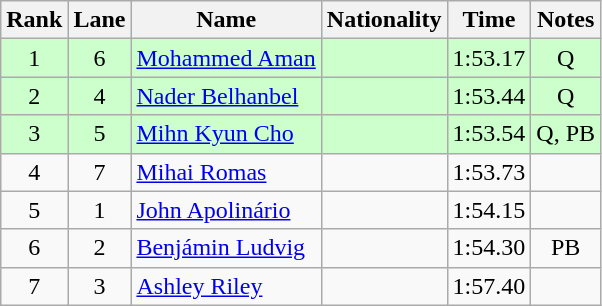<table class="wikitable sortable" style="text-align:center">
<tr>
<th>Rank</th>
<th>Lane</th>
<th>Name</th>
<th>Nationality</th>
<th>Time</th>
<th>Notes</th>
</tr>
<tr bgcolor=ccffcc>
<td align=center>1</td>
<td align=center>6</td>
<td align=left><a href='#'>Mohammed Aman</a></td>
<td align=left></td>
<td>1:53.17</td>
<td>Q</td>
</tr>
<tr bgcolor=ccffcc>
<td align=center>2</td>
<td align=center>4</td>
<td align=left><a href='#'>Nader Belhanbel</a></td>
<td align=left></td>
<td>1:53.44</td>
<td>Q</td>
</tr>
<tr bgcolor=ccffcc>
<td align=center>3</td>
<td align=center>5</td>
<td align=left><a href='#'>Mihn Kyun Cho</a></td>
<td align=left></td>
<td>1:53.54</td>
<td>Q, PB</td>
</tr>
<tr>
<td align=center>4</td>
<td align=center>7</td>
<td align=left><a href='#'>Mihai Romas</a></td>
<td align=left></td>
<td>1:53.73</td>
<td></td>
</tr>
<tr>
<td align=center>5</td>
<td align=center>1</td>
<td align=left><a href='#'>John Apolinário</a></td>
<td align=left></td>
<td>1:54.15</td>
<td></td>
</tr>
<tr>
<td align=center>6</td>
<td align=center>2</td>
<td align=left><a href='#'>Benjámin Ludvig</a></td>
<td align=left></td>
<td>1:54.30</td>
<td>PB</td>
</tr>
<tr>
<td align=center>7</td>
<td align=center>3</td>
<td align=left><a href='#'>Ashley Riley</a></td>
<td align=left></td>
<td>1:57.40</td>
<td></td>
</tr>
</table>
